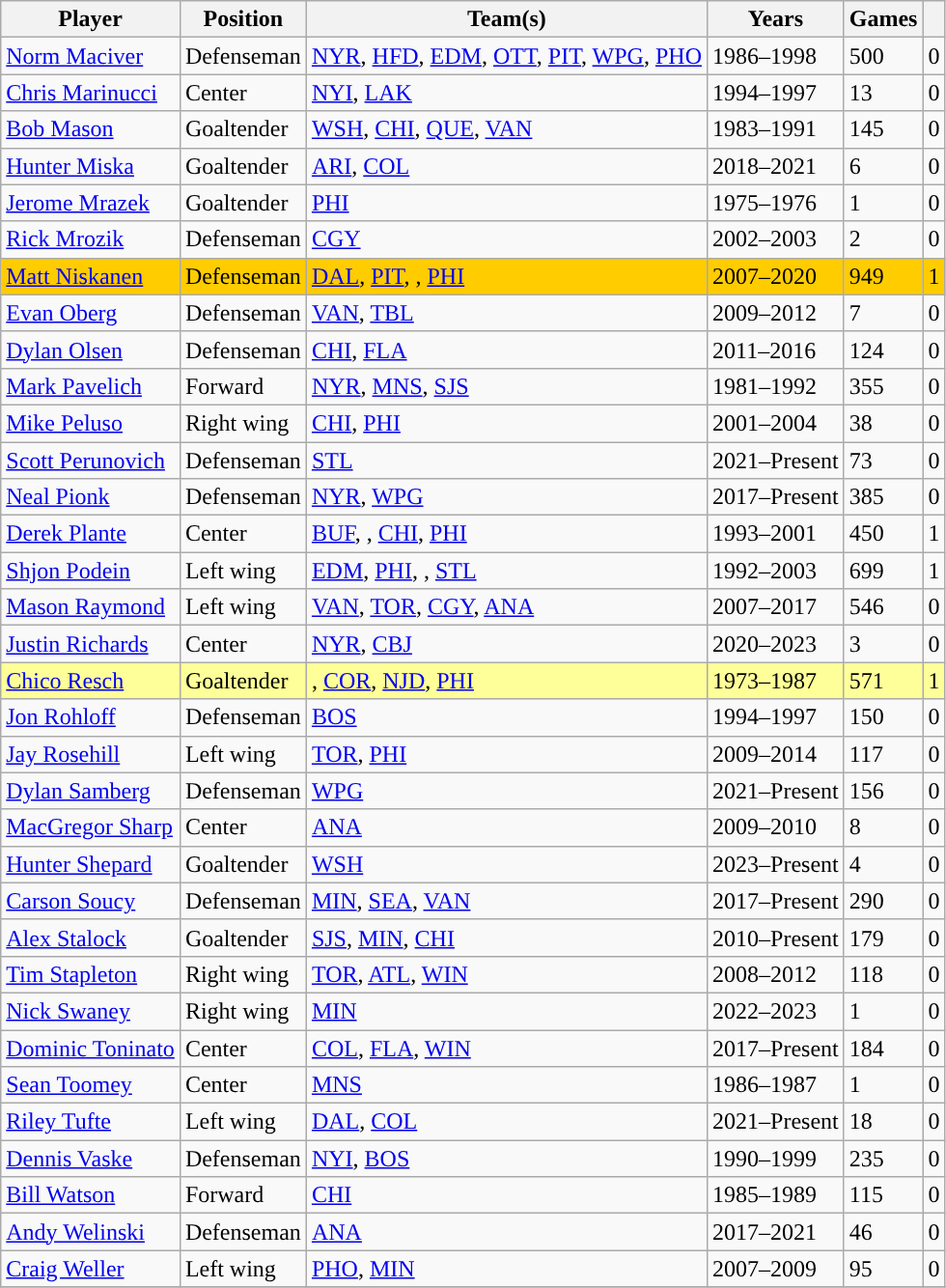<table class="wikitable sortable">
<tr>
<th>Player</th>
<th>Position</th>
<th>Team(s)</th>
<th>Years</th>
<th>Games</th>
<th><a href='#'></a></th>
</tr>
<tr>
<td><a href='#'>Norm Maciver</a></td>
<td>Defenseman</td>
<td><a href='#'>NYR</a>, <a href='#'>HFD</a>, <a href='#'>EDM</a>, <a href='#'>OTT</a>, <a href='#'>PIT</a>, <a href='#'>WPG</a>, <a href='#'>PHO</a></td>
<td>1986–1998</td>
<td>500</td>
<td>0</td>
</tr>
<tr>
<td><a href='#'>Chris Marinucci</a></td>
<td>Center</td>
<td><a href='#'>NYI</a>, <a href='#'>LAK</a></td>
<td>1994–1997</td>
<td>13</td>
<td>0</td>
</tr>
<tr>
<td><a href='#'>Bob Mason</a></td>
<td>Goaltender</td>
<td><a href='#'>WSH</a>, <a href='#'>CHI</a>, <a href='#'>QUE</a>, <a href='#'>VAN</a></td>
<td>1983–1991</td>
<td>145</td>
<td>0</td>
</tr>
<tr>
<td><a href='#'>Hunter Miska</a></td>
<td>Goaltender</td>
<td><a href='#'>ARI</a>, <a href='#'>COL</a></td>
<td>2018–2021</td>
<td>6</td>
<td>0</td>
</tr>
<tr>
<td><a href='#'>Jerome Mrazek</a></td>
<td>Goaltender</td>
<td><a href='#'>PHI</a></td>
<td>1975–1976</td>
<td>1</td>
<td>0</td>
</tr>
<tr>
<td><a href='#'>Rick Mrozik</a></td>
<td>Defenseman</td>
<td><a href='#'>CGY</a></td>
<td>2002–2003</td>
<td>2</td>
<td>0</td>
</tr>
<tr bgcolor=#ffcc00>
<td><a href='#'>Matt Niskanen</a></td>
<td>Defenseman</td>
<td><a href='#'>DAL</a>, <a href='#'>PIT</a>, <span><strong></strong></span>, <a href='#'>PHI</a></td>
<td>2007–2020</td>
<td>949</td>
<td>1</td>
</tr>
<tr>
<td><a href='#'>Evan Oberg</a></td>
<td>Defenseman</td>
<td><a href='#'>VAN</a>, <a href='#'>TBL</a></td>
<td>2009–2012</td>
<td>7</td>
<td>0</td>
</tr>
<tr>
<td><a href='#'>Dylan Olsen</a></td>
<td>Defenseman</td>
<td><a href='#'>CHI</a>, <a href='#'>FLA</a></td>
<td>2011–2016</td>
<td>124</td>
<td>0</td>
</tr>
<tr>
<td><a href='#'>Mark Pavelich</a></td>
<td>Forward</td>
<td><a href='#'>NYR</a>, <a href='#'>MNS</a>, <a href='#'>SJS</a></td>
<td>1981–1992</td>
<td>355</td>
<td>0</td>
</tr>
<tr>
<td><a href='#'>Mike Peluso</a></td>
<td>Right wing</td>
<td><a href='#'>CHI</a>, <a href='#'>PHI</a></td>
<td>2001–2004</td>
<td>38</td>
<td>0</td>
</tr>
<tr>
<td><a href='#'>Scott Perunovich</a></td>
<td>Defenseman</td>
<td><a href='#'>STL</a></td>
<td>2021–Present</td>
<td>73</td>
<td>0</td>
</tr>
<tr>
<td><a href='#'>Neal Pionk</a></td>
<td>Defenseman</td>
<td><a href='#'>NYR</a>, <a href='#'>WPG</a></td>
<td>2017–Present</td>
<td>385</td>
<td>0</td>
</tr>
<tr>
<td><a href='#'>Derek Plante</a></td>
<td>Center</td>
<td><a href='#'>BUF</a>, <span><strong></strong></span>, <a href='#'>CHI</a>, <a href='#'>PHI</a></td>
<td>1993–2001</td>
<td>450</td>
<td>1</td>
</tr>
<tr>
<td><a href='#'>Shjon Podein</a></td>
<td>Left wing</td>
<td><a href='#'>EDM</a>, <a href='#'>PHI</a>, <span><strong></strong></span>, <a href='#'>STL</a></td>
<td>1992–2003</td>
<td>699</td>
<td>1</td>
</tr>
<tr>
<td><a href='#'>Mason Raymond</a></td>
<td>Left wing</td>
<td><a href='#'>VAN</a>, <a href='#'>TOR</a>, <a href='#'>CGY</a>, <a href='#'>ANA</a></td>
<td>2007–2017</td>
<td>546</td>
<td>0</td>
</tr>
<tr>
<td><a href='#'>Justin Richards</a></td>
<td>Center</td>
<td><a href='#'>NYR</a>, <a href='#'>CBJ</a></td>
<td>2020–2023</td>
<td>3</td>
<td>0</td>
</tr>
<tr bgcolor=#FFFF99>
<td><a href='#'>Chico Resch</a></td>
<td>Goaltender</td>
<td><span><strong></strong></span>, <a href='#'>COR</a>, <a href='#'>NJD</a>, <a href='#'>PHI</a></td>
<td>1973–1987</td>
<td>571</td>
<td>1</td>
</tr>
<tr>
<td><a href='#'>Jon Rohloff</a></td>
<td>Defenseman</td>
<td><a href='#'>BOS</a></td>
<td>1994–1997</td>
<td>150</td>
<td>0</td>
</tr>
<tr>
<td><a href='#'>Jay Rosehill</a></td>
<td>Left wing</td>
<td><a href='#'>TOR</a>, <a href='#'>PHI</a></td>
<td>2009–2014</td>
<td>117</td>
<td>0</td>
</tr>
<tr>
<td><a href='#'>Dylan Samberg</a></td>
<td>Defenseman</td>
<td><a href='#'>WPG</a></td>
<td>2021–Present</td>
<td>156</td>
<td>0</td>
</tr>
<tr>
<td><a href='#'>MacGregor Sharp</a></td>
<td>Center</td>
<td><a href='#'>ANA</a></td>
<td>2009–2010</td>
<td>8</td>
<td>0</td>
</tr>
<tr>
<td><a href='#'>Hunter Shepard</a></td>
<td>Goaltender</td>
<td><a href='#'>WSH</a></td>
<td>2023–Present</td>
<td>4</td>
<td>0</td>
</tr>
<tr>
<td><a href='#'>Carson Soucy</a></td>
<td>Defenseman</td>
<td><a href='#'>MIN</a>, <a href='#'>SEA</a>, <a href='#'>VAN</a></td>
<td>2017–Present</td>
<td>290</td>
<td>0</td>
</tr>
<tr>
<td><a href='#'>Alex Stalock</a></td>
<td>Goaltender</td>
<td><a href='#'>SJS</a>, <a href='#'>MIN</a>, <a href='#'>CHI</a></td>
<td>2010–Present</td>
<td>179</td>
<td>0</td>
</tr>
<tr>
<td><a href='#'>Tim Stapleton</a></td>
<td>Right wing</td>
<td><a href='#'>TOR</a>, <a href='#'>ATL</a>, <a href='#'>WIN</a></td>
<td>2008–2012</td>
<td>118</td>
<td>0</td>
</tr>
<tr>
<td><a href='#'>Nick Swaney</a></td>
<td>Right wing</td>
<td><a href='#'>MIN</a></td>
<td>2022–2023</td>
<td>1</td>
<td>0</td>
</tr>
<tr>
<td><a href='#'>Dominic Toninato</a></td>
<td>Center</td>
<td><a href='#'>COL</a>, <a href='#'>FLA</a>, <a href='#'>WIN</a></td>
<td>2017–Present</td>
<td>184</td>
<td>0</td>
</tr>
<tr>
<td><a href='#'>Sean Toomey</a></td>
<td>Center</td>
<td><a href='#'>MNS</a></td>
<td>1986–1987</td>
<td>1</td>
<td>0</td>
</tr>
<tr>
<td><a href='#'>Riley Tufte</a></td>
<td>Left wing</td>
<td><a href='#'>DAL</a>, <a href='#'>COL</a></td>
<td>2021–Present</td>
<td>18</td>
<td>0</td>
</tr>
<tr>
<td><a href='#'>Dennis Vaske</a></td>
<td>Defenseman</td>
<td><a href='#'>NYI</a>, <a href='#'>BOS</a></td>
<td>1990–1999</td>
<td>235</td>
<td>0</td>
</tr>
<tr>
<td><a href='#'>Bill Watson</a></td>
<td>Forward</td>
<td><a href='#'>CHI</a></td>
<td>1985–1989</td>
<td>115</td>
<td>0</td>
</tr>
<tr>
<td><a href='#'>Andy Welinski</a></td>
<td>Defenseman</td>
<td><a href='#'>ANA</a></td>
<td>2017–2021</td>
<td>46</td>
<td>0</td>
</tr>
<tr>
<td><a href='#'>Craig Weller</a></td>
<td>Left wing</td>
<td><a href='#'>PHO</a>, <a href='#'>MIN</a></td>
<td>2007–2009</td>
<td>95</td>
<td>0</td>
</tr>
<tr>
</tr>
</table>
